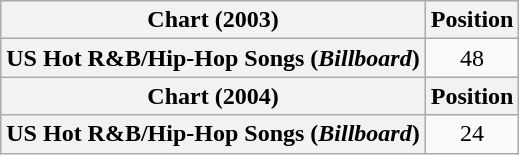<table class="wikitable plainrowheaders" style="text-align:center">
<tr>
<th>Chart (2003)</th>
<th>Position</th>
</tr>
<tr>
<th scope="row">US Hot R&B/Hip-Hop Songs (<em>Billboard</em>)</th>
<td>48</td>
</tr>
<tr>
<th>Chart (2004)</th>
<th>Position</th>
</tr>
<tr>
<th scope="row">US Hot R&B/Hip-Hop Songs (<em>Billboard</em>)</th>
<td>24</td>
</tr>
</table>
